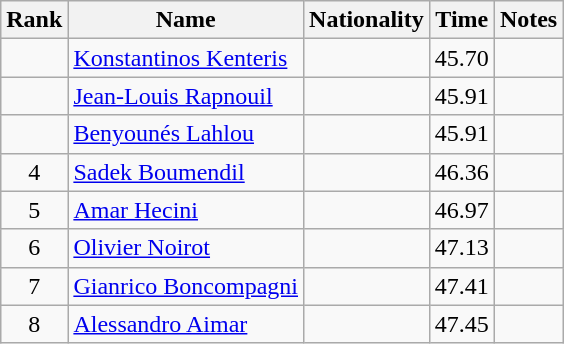<table class="wikitable sortable" style="text-align:center">
<tr>
<th>Rank</th>
<th>Name</th>
<th>Nationality</th>
<th>Time</th>
<th>Notes</th>
</tr>
<tr>
<td></td>
<td align=left><a href='#'>Konstantinos Kenteris</a></td>
<td align=left></td>
<td>45.70</td>
<td></td>
</tr>
<tr>
<td></td>
<td align=left><a href='#'>Jean-Louis Rapnouil</a></td>
<td align=left></td>
<td>45.91</td>
<td></td>
</tr>
<tr>
<td></td>
<td align=left><a href='#'>Benyounés Lahlou</a></td>
<td align=left></td>
<td>45.91</td>
<td></td>
</tr>
<tr>
<td>4</td>
<td align=left><a href='#'>Sadek Boumendil</a></td>
<td align=left></td>
<td>46.36</td>
<td></td>
</tr>
<tr>
<td>5</td>
<td align=left><a href='#'>Amar Hecini</a></td>
<td align=left></td>
<td>46.97</td>
<td></td>
</tr>
<tr>
<td>6</td>
<td align=left><a href='#'>Olivier Noirot</a></td>
<td align=left></td>
<td>47.13</td>
<td></td>
</tr>
<tr>
<td>7</td>
<td align=left><a href='#'>Gianrico Boncompagni</a></td>
<td align=left></td>
<td>47.41</td>
<td></td>
</tr>
<tr>
<td>8</td>
<td align=left><a href='#'>Alessandro Aimar</a></td>
<td align=left></td>
<td>47.45</td>
<td></td>
</tr>
</table>
